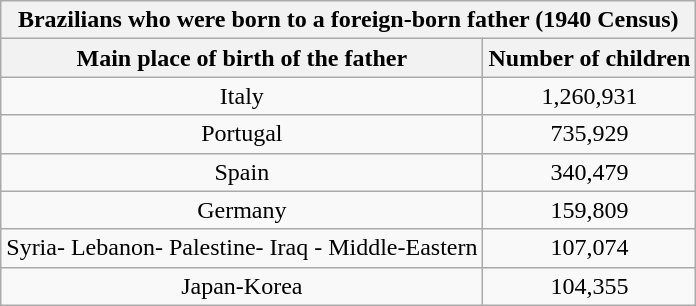<table class="wikitable" style="text-align:center;">
<tr>
<th colspan=6>Brazilians who were born to a foreign-born father (1940 Census)</th>
</tr>
<tr>
<th>Main place of birth of the father</th>
<th>Number of children</th>
</tr>
<tr>
<td>Italy</td>
<td>1,260,931</td>
</tr>
<tr>
<td>Portugal</td>
<td>735,929</td>
</tr>
<tr>
<td>Spain</td>
<td>340,479</td>
</tr>
<tr>
<td>Germany</td>
<td>159,809</td>
</tr>
<tr>
<td>Syria- Lebanon- Palestine- Iraq - Middle-Eastern</td>
<td>107,074</td>
</tr>
<tr>
<td>Japan-Korea</td>
<td>104,355</td>
</tr>
</table>
